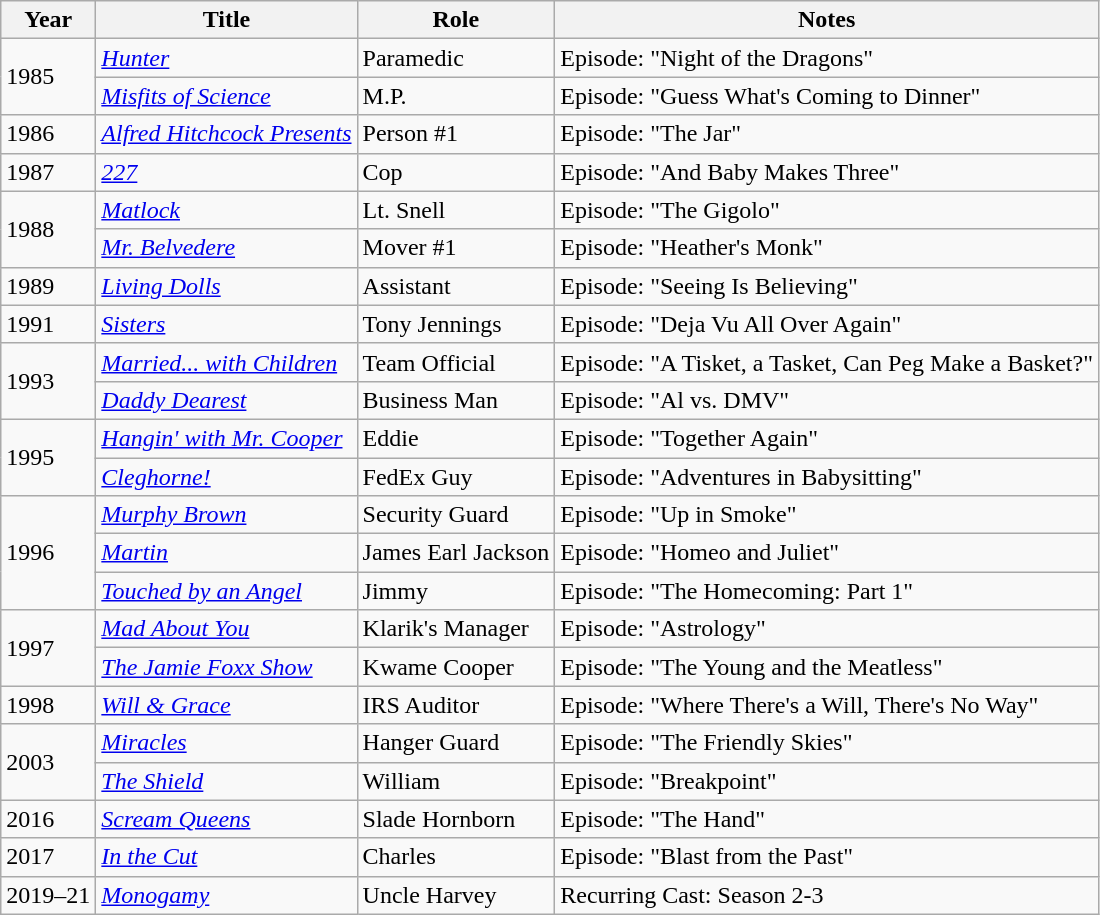<table class="wikitable sortable">
<tr>
<th>Year</th>
<th>Title</th>
<th>Role</th>
<th>Notes</th>
</tr>
<tr>
<td rowspan="2">1985</td>
<td><a href='#'><em>Hunter</em></a></td>
<td>Paramedic</td>
<td>Episode: "Night of the Dragons"</td>
</tr>
<tr>
<td><em><a href='#'>Misfits of Science</a></em></td>
<td>M.P.</td>
<td>Episode: "Guess What's Coming to Dinner"</td>
</tr>
<tr>
<td>1986</td>
<td><a href='#'><em>Alfred Hitchcock Presents</em></a></td>
<td>Person #1</td>
<td>Episode: "The Jar"</td>
</tr>
<tr>
<td>1987</td>
<td><a href='#'><em>227</em></a></td>
<td>Cop</td>
<td>Episode: "And Baby Makes Three"</td>
</tr>
<tr>
<td rowspan="2">1988</td>
<td><a href='#'><em>Matlock</em></a></td>
<td>Lt. Snell</td>
<td>Episode: "The Gigolo"</td>
</tr>
<tr>
<td><em><a href='#'>Mr. Belvedere</a></em></td>
<td>Mover #1</td>
<td>Episode: "Heather's Monk"</td>
</tr>
<tr>
<td>1989</td>
<td><em><a href='#'>Living Dolls</a></em></td>
<td>Assistant</td>
<td>Episode: "Seeing Is Believing"</td>
</tr>
<tr>
<td>1991</td>
<td><a href='#'><em>Sisters</em></a></td>
<td>Tony Jennings</td>
<td>Episode: "Deja Vu All Over Again"</td>
</tr>
<tr>
<td rowspan="2">1993</td>
<td><em><a href='#'>Married... with Children</a></em></td>
<td>Team Official</td>
<td>Episode: "A Tisket, a Tasket, Can Peg Make a Basket?"</td>
</tr>
<tr>
<td><em><a href='#'>Daddy Dearest</a></em></td>
<td>Business Man</td>
<td>Episode: "Al vs. DMV"</td>
</tr>
<tr>
<td rowspan="2">1995</td>
<td><em><a href='#'>Hangin' with Mr. Cooper</a></em></td>
<td>Eddie</td>
<td>Episode: "Together Again"</td>
</tr>
<tr>
<td><em><a href='#'>Cleghorne!</a></em></td>
<td>FedEx Guy</td>
<td>Episode: "Adventures in Babysitting"</td>
</tr>
<tr>
<td rowspan="3">1996</td>
<td><em><a href='#'>Murphy Brown</a></em></td>
<td>Security Guard</td>
<td>Episode: "Up in Smoke"</td>
</tr>
<tr>
<td><a href='#'><em>Martin</em></a></td>
<td>James Earl Jackson</td>
<td>Episode: "Homeo and Juliet"</td>
</tr>
<tr>
<td><em><a href='#'>Touched by an Angel</a></em></td>
<td>Jimmy</td>
<td>Episode: "The Homecoming: Part 1"</td>
</tr>
<tr>
<td rowspan="2">1997</td>
<td><em><a href='#'>Mad About You</a></em></td>
<td>Klarik's Manager</td>
<td>Episode: "Astrology"</td>
</tr>
<tr>
<td><em><a href='#'>The Jamie Foxx Show</a></em></td>
<td>Kwame Cooper</td>
<td>Episode: "The Young and the Meatless"</td>
</tr>
<tr>
<td>1998</td>
<td><em><a href='#'>Will & Grace</a></em></td>
<td>IRS Auditor</td>
<td>Episode: "Where There's a Will, There's No Way"</td>
</tr>
<tr>
<td rowspan="2">2003</td>
<td><a href='#'><em>Miracles</em></a></td>
<td>Hanger Guard</td>
<td>Episode: "The Friendly Skies"</td>
</tr>
<tr>
<td><em><a href='#'>The Shield</a></em></td>
<td>William</td>
<td>Episode: "Breakpoint"</td>
</tr>
<tr>
<td>2016</td>
<td><a href='#'><em>Scream Queens</em></a></td>
<td>Slade Hornborn</td>
<td>Episode: "The Hand"</td>
</tr>
<tr>
<td>2017</td>
<td><a href='#'><em>In the Cut</em></a></td>
<td>Charles</td>
<td>Episode: "Blast from the Past"</td>
</tr>
<tr>
<td>2019–21</td>
<td><a href='#'><em>Monogamy</em></a></td>
<td>Uncle Harvey</td>
<td>Recurring Cast: Season 2-3</td>
</tr>
</table>
